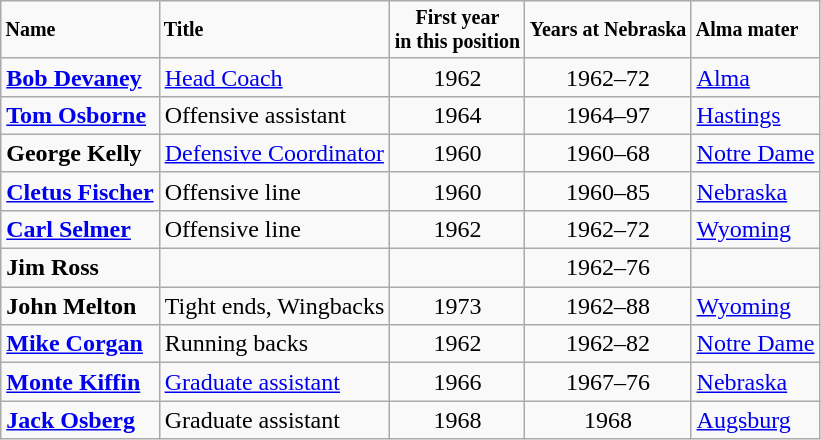<table class="wikitable">
<tr style="font-size:smaller">
<td><strong>Name</strong></td>
<td align="left"><strong>Title</strong></td>
<td align="center"><strong>First year<br>in this position</strong></td>
<td align="center"><strong>Years at Nebraska</strong></td>
<td><strong>Alma mater</strong></td>
</tr>
<tr>
<td><strong><a href='#'>Bob Devaney</a></strong></td>
<td><a href='#'>Head Coach</a></td>
<td align="center">1962</td>
<td align="center">1962–72</td>
<td><a href='#'>Alma</a></td>
</tr>
<tr>
<td><strong><a href='#'>Tom Osborne</a></strong></td>
<td>Offensive assistant</td>
<td align="center">1964</td>
<td align="center">1964–97</td>
<td><a href='#'>Hastings</a></td>
</tr>
<tr>
<td><strong>George Kelly</strong></td>
<td><a href='#'>Defensive Coordinator</a></td>
<td align="center">1960</td>
<td align="center">1960–68</td>
<td><a href='#'>Notre Dame</a></td>
</tr>
<tr>
<td><strong><a href='#'>Cletus Fischer</a></strong></td>
<td>Offensive line</td>
<td align="center">1960</td>
<td align="center">1960–85</td>
<td><a href='#'>Nebraska</a></td>
</tr>
<tr>
<td><strong><a href='#'>Carl Selmer</a></strong></td>
<td>Offensive line</td>
<td align="center">1962</td>
<td align="center">1962–72</td>
<td><a href='#'>Wyoming</a></td>
</tr>
<tr>
<td><strong>Jim Ross</strong></td>
<td></td>
<td align="center"></td>
<td align="center">1962–76</td>
<td></td>
</tr>
<tr>
<td><strong>John Melton</strong></td>
<td>Tight ends, Wingbacks</td>
<td align="center">1973</td>
<td align="center">1962–88</td>
<td><a href='#'>Wyoming</a></td>
</tr>
<tr>
<td><strong><a href='#'>Mike Corgan</a></strong></td>
<td>Running backs</td>
<td align="center">1962</td>
<td align="center">1962–82</td>
<td><a href='#'>Notre Dame</a></td>
</tr>
<tr>
<td><strong><a href='#'>Monte Kiffin</a></strong></td>
<td><a href='#'>Graduate assistant</a></td>
<td align="center">1966</td>
<td align="center">1967–76</td>
<td><a href='#'>Nebraska</a></td>
</tr>
<tr>
<td><strong><a href='#'>Jack Osberg</a></strong></td>
<td>Graduate assistant</td>
<td align="center">1968</td>
<td align="center">1968</td>
<td><a href='#'>Augsburg</a></td>
</tr>
</table>
